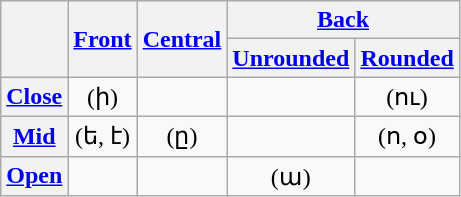<table class="wikitable">
<tr>
<th rowspan=2> </th>
<th rowspan=2><a href='#'>Front</a></th>
<th rowspan=2><a href='#'>Central</a></th>
<th colspan="2"><a href='#'>Back</a></th>
</tr>
<tr>
<th><a href='#'>Unrounded</a></th>
<th><a href='#'>Rounded</a></th>
</tr>
<tr>
<th align="left"><a href='#'>Close</a></th>
<td class="nounderlines" style="text-align:center"> (ի)</td>
<td class="nounderlines" style="text-align:center"></td>
<td> </td>
<td class="nounderlines" style="text-align:center"> (ու)</td>
</tr>
<tr>
<th align="left"><a href='#'>Mid</a></th>
<td class="nounderlines" style="text-align:center"> (ե, է)<br></td>
<td style="text-align:center"> (ը)</td>
<td> </td>
<td class="nounderlines" style="text-align:center;"> (ո, օ)<br></td>
</tr>
<tr>
<th align="left"><a href='#'>Open</a></th>
<td> </td>
<td> </td>
<td class="nounderlines" style="text-align:center"> (ա)</td>
<td></td>
</tr>
</table>
